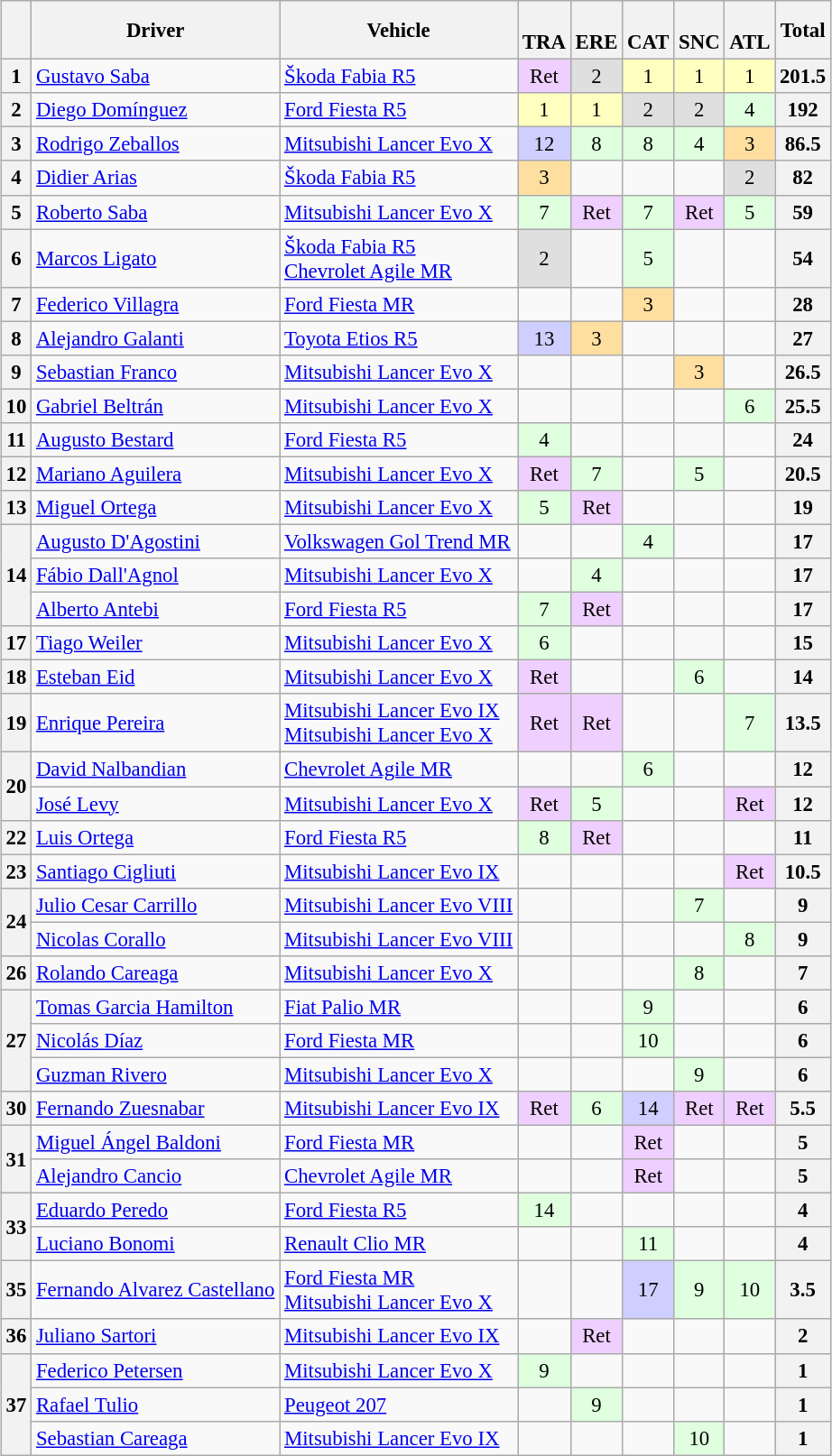<table>
<tr>
<td valign="top"><br><table class="wikitable" style="font-size: 95%; text-align: center;">
<tr>
<th></th>
<th>Driver</th>
<th>Vehicle</th>
<th><br>TRA</th>
<th><br>ERE</th>
<th><br>CAT</th>
<th><br>SNC</th>
<th><br>ATL</th>
<th>Total</th>
</tr>
<tr>
<th>1</th>
<td align=left> <a href='#'>Gustavo Saba</a></td>
<td align=left><a href='#'>Škoda Fabia R5</a></td>
<td style="background:#efcfff;">Ret</td>
<td style="background:#dfdfdf;">2</td>
<td style="background:#ffffbf;">1</td>
<td style="background:#ffffbf;">1</td>
<td style="background:#ffffbf;">1</td>
<th>201.5</th>
</tr>
<tr>
<th>2</th>
<td align=left> <a href='#'>Diego Domínguez</a></td>
<td align=left><a href='#'>Ford Fiesta R5</a></td>
<td style="background:#ffffbf;">1</td>
<td style="background:#ffffbf;">1</td>
<td style="background:#dfdfdf;">2</td>
<td style="background:#dfdfdf;">2</td>
<td style="background:#dfffdf;">4</td>
<th>192</th>
</tr>
<tr>
<th>3</th>
<td align=left> <a href='#'>Rodrigo Zeballos</a></td>
<td align=left><a href='#'>Mitsubishi Lancer Evo X</a></td>
<td style="background:#cfcfff;">12</td>
<td style="background:#dfffdf;">8</td>
<td style="background:#dfffdf;">8</td>
<td style="background:#dfffdf;">4</td>
<td style="background:#ffdf9f;">3</td>
<th>86.5</th>
</tr>
<tr>
<th>4</th>
<td align=left> <a href='#'>Didier Arias</a></td>
<td align=left><a href='#'>Škoda Fabia R5</a></td>
<td style="background:#ffdf9f;">3</td>
<td></td>
<td></td>
<td></td>
<td style="background:#dfdfdf;">2</td>
<th>82</th>
</tr>
<tr>
<th>5</th>
<td align=left> <a href='#'>Roberto Saba</a></td>
<td align=left><a href='#'>Mitsubishi Lancer Evo X</a></td>
<td style="background:#dfffdf;">7</td>
<td style="background:#efcfff;">Ret</td>
<td style="background:#dfffdf;">7</td>
<td style="background:#efcfff;">Ret</td>
<td style="background:#dfffdf;">5</td>
<th>59</th>
</tr>
<tr>
<th>6</th>
<td align=left> <a href='#'>Marcos Ligato</a></td>
<td align=left><a href='#'>Škoda Fabia R5</a><br> <a href='#'>Chevrolet Agile MR</a></td>
<td style="background:#dfdfdf;">2</td>
<td></td>
<td style="background:#dfffdf;">5</td>
<td></td>
<td></td>
<th>54</th>
</tr>
<tr>
<th>7</th>
<td align=left> <a href='#'>Federico Villagra</a></td>
<td align=left><a href='#'>Ford Fiesta MR</a></td>
<td></td>
<td></td>
<td style="background:#ffdf9f;">3</td>
<td></td>
<td></td>
<th>28</th>
</tr>
<tr>
<th>8</th>
<td align=left> <a href='#'>Alejandro Galanti</a></td>
<td align=left><a href='#'>Toyota Etios R5</a></td>
<td style="background:#cfcfff;">13</td>
<td style="background:#ffdf9f;">3</td>
<td></td>
<td></td>
<td></td>
<th>27</th>
</tr>
<tr>
<th>9</th>
<td align=left> <a href='#'>Sebastian Franco</a></td>
<td align=left><a href='#'>Mitsubishi Lancer Evo X</a></td>
<td></td>
<td></td>
<td></td>
<td style="background:#ffdf9f;">3</td>
<td></td>
<th>26.5</th>
</tr>
<tr>
<th>10</th>
<td align=left> <a href='#'>Gabriel Beltrán</a></td>
<td align=left><a href='#'>Mitsubishi Lancer Evo X</a></td>
<td></td>
<td></td>
<td></td>
<td></td>
<td style="background:#dfffdf;">6</td>
<th>25.5</th>
</tr>
<tr>
<th>11</th>
<td align=left> <a href='#'>Augusto Bestard</a></td>
<td align=left><a href='#'>Ford Fiesta R5</a></td>
<td style="background:#dfffdf;">4</td>
<td></td>
<td></td>
<td></td>
<td></td>
<th>24</th>
</tr>
<tr>
<th>12</th>
<td align=left> <a href='#'>Mariano Aguilera</a></td>
<td align=left><a href='#'>Mitsubishi Lancer Evo X</a></td>
<td style="background:#efcfff;">Ret</td>
<td style="background:#dfffdf;">7</td>
<td></td>
<td style="background:#dfffdf;">5</td>
<td></td>
<th>20.5</th>
</tr>
<tr>
<th>13</th>
<td align=left> <a href='#'>Miguel Ortega</a></td>
<td align=left><a href='#'>Mitsubishi Lancer Evo X</a></td>
<td style="background:#dfffdf;">5</td>
<td style="background:#efcfff;">Ret</td>
<td></td>
<td></td>
<td></td>
<th>19</th>
</tr>
<tr>
<th rowspan=3>14</th>
<td align=left> <a href='#'>Augusto D'Agostini</a></td>
<td align=left><a href='#'>Volkswagen Gol Trend MR</a></td>
<td></td>
<td></td>
<td style="background:#dfffdf;">4</td>
<td></td>
<td></td>
<th>17</th>
</tr>
<tr>
<td align=left> <a href='#'>Fábio Dall'Agnol</a></td>
<td align=left><a href='#'>Mitsubishi Lancer Evo X</a></td>
<td></td>
<td style="background:#dfffdf;">4</td>
<td></td>
<td></td>
<td></td>
<th>17</th>
</tr>
<tr>
<td align=left> <a href='#'>Alberto Antebi</a></td>
<td align=left><a href='#'>Ford Fiesta R5</a></td>
<td style="background:#dfffdf;">7</td>
<td style="background:#efcfff;">Ret</td>
<td></td>
<td></td>
<td></td>
<th>17</th>
</tr>
<tr>
<th>17</th>
<td align=left> <a href='#'>Tiago Weiler</a></td>
<td align=left><a href='#'>Mitsubishi Lancer Evo X</a></td>
<td style="background:#dfffdf;">6</td>
<td></td>
<td></td>
<td></td>
<td></td>
<th>15</th>
</tr>
<tr>
<th>18</th>
<td align=left> <a href='#'>Esteban Eid</a></td>
<td align=left><a href='#'>Mitsubishi Lancer Evo X</a></td>
<td style="background:#efcfff;">Ret</td>
<td></td>
<td></td>
<td style="background:#dfffdf;">6</td>
<td></td>
<th>14</th>
</tr>
<tr>
<th>19</th>
<td align=left> <a href='#'>Enrique Pereira</a></td>
<td align=left><a href='#'>Mitsubishi Lancer Evo IX</a><br> <a href='#'>Mitsubishi Lancer Evo X</a></td>
<td style="background:#efcfff;">Ret</td>
<td style="background:#efcfff;">Ret</td>
<td></td>
<td></td>
<td style="background:#dfffdf;">7</td>
<th>13.5</th>
</tr>
<tr>
<th rowspan=2>20</th>
<td align=left> <a href='#'>David Nalbandian</a></td>
<td align=left><a href='#'>Chevrolet Agile MR</a></td>
<td></td>
<td></td>
<td style="background:#dfffdf;">6</td>
<td></td>
<td></td>
<th>12</th>
</tr>
<tr>
<td align=left> <a href='#'>José Levy</a></td>
<td align=left><a href='#'>Mitsubishi Lancer Evo X</a></td>
<td style="background:#efcfff;">Ret</td>
<td style="background:#dfffdf;">5</td>
<td></td>
<td></td>
<td style="background:#efcfff;">Ret</td>
<th>12</th>
</tr>
<tr>
<th>22</th>
<td align=left> <a href='#'>Luis Ortega</a></td>
<td align=left><a href='#'>Ford Fiesta R5</a></td>
<td style="background:#dfffdf;">8</td>
<td style="background:#efcfff;">Ret</td>
<td></td>
<td></td>
<td></td>
<th>11</th>
</tr>
<tr>
<th>23</th>
<td align=left> <a href='#'>Santiago Cigliuti</a></td>
<td align=left><a href='#'>Mitsubishi Lancer Evo IX</a></td>
<td></td>
<td></td>
<td></td>
<td></td>
<td style="background:#efcfff;">Ret</td>
<th>10.5</th>
</tr>
<tr>
<th rowspan=2>24</th>
<td align=left> <a href='#'>Julio Cesar Carrillo</a></td>
<td align=left><a href='#'>Mitsubishi Lancer Evo VIII</a></td>
<td></td>
<td></td>
<td></td>
<td style="background:#dfffdf;">7</td>
<td></td>
<th>9</th>
</tr>
<tr>
<td align=left> <a href='#'>Nicolas Corallo</a></td>
<td align=left><a href='#'>Mitsubishi Lancer Evo VIII</a></td>
<td></td>
<td></td>
<td></td>
<td></td>
<td style="background:#dfffdf;">8</td>
<th>9</th>
</tr>
<tr>
<th>26</th>
<td align=left> <a href='#'>Rolando Careaga</a></td>
<td align=left><a href='#'>Mitsubishi Lancer Evo X</a></td>
<td></td>
<td></td>
<td></td>
<td style="background:#dfffdf;">8</td>
<td></td>
<th>7</th>
</tr>
<tr>
<th rowspan=3>27</th>
<td align=left> <a href='#'>Tomas Garcia Hamilton</a></td>
<td align=left><a href='#'>Fiat Palio MR</a></td>
<td></td>
<td></td>
<td style="background:#dfffdf;">9</td>
<td></td>
<td></td>
<th>6</th>
</tr>
<tr>
<td align=left> <a href='#'>Nicolás Díaz</a></td>
<td align=left><a href='#'>Ford Fiesta MR</a></td>
<td></td>
<td></td>
<td style="background:#dfffdf;">10</td>
<td></td>
<td></td>
<th>6</th>
</tr>
<tr>
<td align=left> <a href='#'>Guzman Rivero</a></td>
<td align=left><a href='#'>Mitsubishi Lancer Evo X</a></td>
<td></td>
<td></td>
<td></td>
<td style="background:#dfffdf;">9</td>
<td></td>
<th>6</th>
</tr>
<tr>
<th>30</th>
<td align=left> <a href='#'>Fernando Zuesnabar</a></td>
<td align=left><a href='#'>Mitsubishi Lancer Evo IX</a></td>
<td style="background:#efcfff;">Ret</td>
<td style="background:#dfffdf;">6</td>
<td style="background:#cfcfff;">14</td>
<td style="background:#efcfff;">Ret</td>
<td style="background:#efcfff;">Ret</td>
<th>5.5</th>
</tr>
<tr>
<th rowspan=2>31</th>
<td align=left> <a href='#'>Miguel Ángel Baldoni</a></td>
<td align=left><a href='#'>Ford Fiesta MR</a></td>
<td></td>
<td></td>
<td style="background:#efcfff;">Ret</td>
<td></td>
<td></td>
<th>5</th>
</tr>
<tr>
<td align=left> <a href='#'>Alejandro Cancio</a></td>
<td align=left><a href='#'>Chevrolet Agile MR</a></td>
<td></td>
<td></td>
<td style="background:#efcfff;">Ret</td>
<td></td>
<td></td>
<th>5</th>
</tr>
<tr>
<th rowspan=2>33</th>
<td align=left> <a href='#'>Eduardo Peredo</a></td>
<td align=left><a href='#'>Ford Fiesta R5</a></td>
<td style="background:#dfffdf;">14</td>
<td></td>
<td></td>
<td></td>
<td></td>
<th>4</th>
</tr>
<tr>
<td align=left> <a href='#'>Luciano Bonomi</a></td>
<td align=left><a href='#'>Renault Clio MR</a></td>
<td></td>
<td></td>
<td style="background:#dfffdf;">11</td>
<td></td>
<td></td>
<th>4</th>
</tr>
<tr>
<th>35</th>
<td align=left> <a href='#'>Fernando Alvarez Castellano</a></td>
<td align=left><a href='#'>Ford Fiesta MR</a><br> <a href='#'>Mitsubishi Lancer Evo X</a></td>
<td></td>
<td></td>
<td style="background:#cfcfff;">17</td>
<td style="background:#dfffdf;">9</td>
<td style="background:#dfffdf;">10</td>
<th>3.5</th>
</tr>
<tr>
<th>36</th>
<td align=left> <a href='#'>Juliano Sartori</a></td>
<td align=left><a href='#'>Mitsubishi Lancer Evo IX</a></td>
<td></td>
<td style="background:#efcfff;">Ret</td>
<td></td>
<td></td>
<td></td>
<th>2</th>
</tr>
<tr>
<th rowspan=3>37</th>
<td align=left> <a href='#'>Federico Petersen</a></td>
<td align=left><a href='#'>Mitsubishi Lancer Evo X</a></td>
<td style="background:#dfffdf;">9</td>
<td></td>
<td></td>
<td></td>
<td></td>
<th>1</th>
</tr>
<tr>
<td align=left> <a href='#'>Rafael Tulio</a></td>
<td align=left><a href='#'>Peugeot 207</a></td>
<td></td>
<td style="background:#dfffdf;">9</td>
<td></td>
<td></td>
<td></td>
<th>1</th>
</tr>
<tr>
<td align=left> <a href='#'>Sebastian Careaga</a></td>
<td align=left><a href='#'>Mitsubishi Lancer Evo IX</a></td>
<td></td>
<td></td>
<td></td>
<td style="background:#dfffdf;">10</td>
<td></td>
<th>1</th>
</tr>
</table>
</td>
<td valign=top><br></td>
</tr>
</table>
